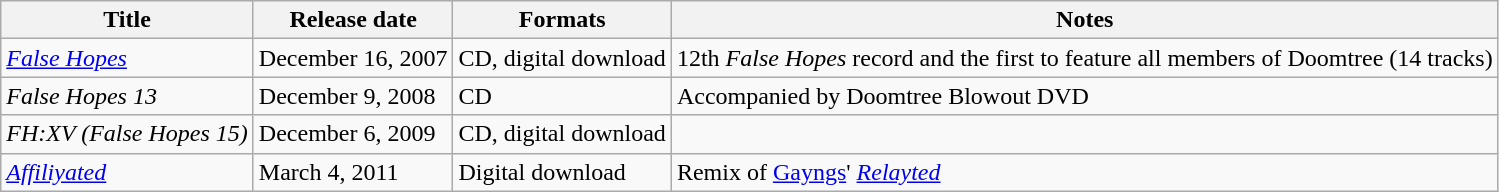<table class="wikitable">
<tr>
<th>Title</th>
<th>Release date</th>
<th>Formats</th>
<th>Notes</th>
</tr>
<tr>
<td><em><a href='#'>False Hopes</a></em></td>
<td>December 16, 2007</td>
<td>CD, digital download</td>
<td>12th <em>False Hopes</em> record and the first to feature all members of Doomtree (14 tracks)</td>
</tr>
<tr>
<td><em>False Hopes 13</em></td>
<td>December 9, 2008</td>
<td>CD</td>
<td>Accompanied by Doomtree Blowout DVD</td>
</tr>
<tr>
<td><em>FH:XV (False Hopes 15)</em></td>
<td>December 6, 2009</td>
<td>CD, digital download</td>
<td></td>
</tr>
<tr>
<td><em><a href='#'>Affiliyated</a></em></td>
<td>March 4, 2011</td>
<td>Digital download</td>
<td>Remix of <a href='#'>Gayngs</a>' <em><a href='#'>Relayted</a></em></td>
</tr>
</table>
